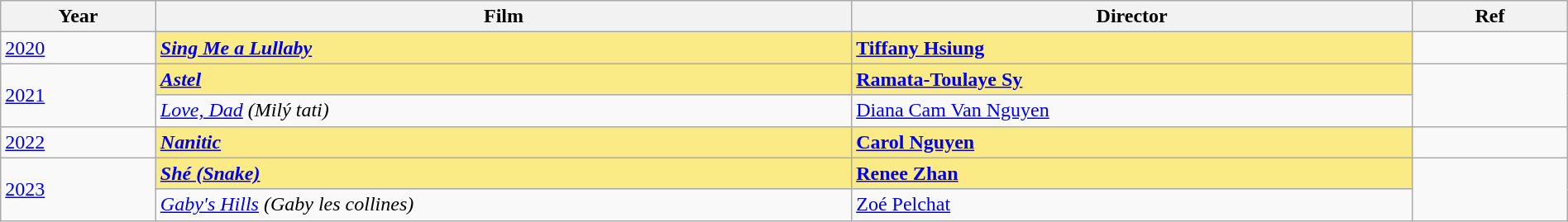<table class="wikitable" width="100%" cellpadding="5">
<tr>
<th width="50"><strong>Year</strong></th>
<th width="250"><strong>Film</strong></th>
<th width="200"><strong>Director</strong></th>
<th width="50"><strong>Ref</strong></th>
</tr>
<tr>
<td><a href='#'>2020</a></td>
<td style="background:#FAEB86;"><strong><em><a href='#'>Sing Me a Lullaby</a></em></strong></td>
<td style="background:#FAEB86;"><strong><a href='#'>Tiffany Hsiung</a></strong></td>
<td></td>
</tr>
<tr>
<td rowspan=2><a href='#'>2021</a></td>
<td style="background:#FAEB86;"><strong><em><a href='#'>Astel</a></em></strong></td>
<td style="background:#FAEB86;"><strong><a href='#'>Ramata-Toulaye Sy</a></strong></td>
<td rowspan=2></td>
</tr>
<tr>
<td><em><a href='#'>Love, Dad</a> (Milý tati)</em></td>
<td><a href='#'>Diana Cam Van Nguyen</a></td>
</tr>
<tr>
<td><a href='#'>2022</a></td>
<td style="background:#FAEB86;"><strong><em><a href='#'>Nanitic</a></em></strong></td>
<td style="background:#FAEB86;"><strong><a href='#'>Carol Nguyen</a></strong></td>
<td></td>
</tr>
<tr>
<td rowspan=2><a href='#'>2023</a></td>
<td style="background:#FAEB86;"><strong><em><a href='#'>Shé (Snake)</a></em></strong></td>
<td style="background:#FAEB86;"><strong><a href='#'>Renee Zhan</a></strong></td>
<td rowspan=2></td>
</tr>
<tr>
<td><em><a href='#'>Gaby's Hills</a> (Gaby les collines)</em></td>
<td><a href='#'>Zoé Pelchat</a></td>
</tr>
</table>
